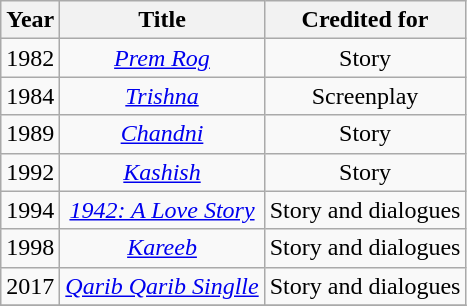<table class="wikitable" style="text-align:center">
<tr>
<th>Year</th>
<th>Title</th>
<th>Credited for</th>
</tr>
<tr>
<td>1982</td>
<td><em><a href='#'>Prem Rog</a></em></td>
<td>Story</td>
</tr>
<tr>
<td>1984</td>
<td><em><a href='#'>Trishna</a></em></td>
<td>Screenplay</td>
</tr>
<tr>
<td>1989</td>
<td><em><a href='#'>Chandni</a></em></td>
<td>Story</td>
</tr>
<tr>
<td>1992</td>
<td><em><a href='#'>Kashish</a></em></td>
<td>Story</td>
</tr>
<tr>
<td>1994</td>
<td><em><a href='#'>1942: A Love Story</a></em></td>
<td>Story and dialogues</td>
</tr>
<tr>
<td>1998</td>
<td><em><a href='#'>Kareeb</a></em></td>
<td>Story and dialogues</td>
</tr>
<tr>
<td>2017</td>
<td><em><a href='#'>Qarib Qarib Singlle</a></em></td>
<td>Story and dialogues</td>
</tr>
<tr>
</tr>
</table>
